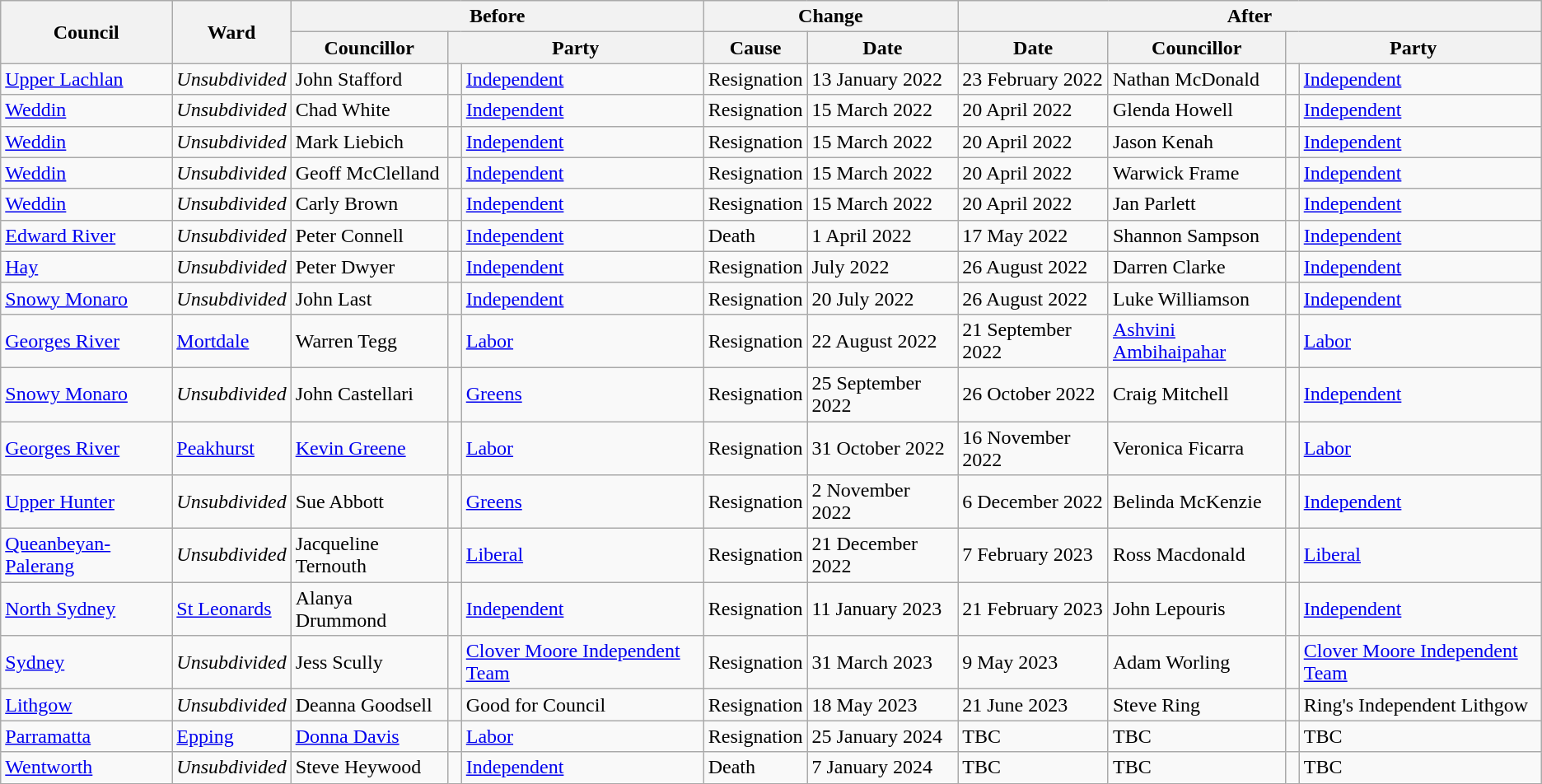<table class="wikitable sortable" style="border: none;">
<tr>
<th rowspan="2">Council</th>
<th rowspan="2">Ward</th>
<th colspan="3">Before</th>
<th colspan="2">Change</th>
<th colspan="4">After</th>
</tr>
<tr>
<th>Councillor</th>
<th colspan="2">Party</th>
<th>Cause</th>
<th>Date</th>
<th>Date</th>
<th>Councillor</th>
<th colspan="2">Party</th>
</tr>
<tr>
<td><a href='#'>Upper Lachlan</a></td>
<td><em>Unsubdivided</em></td>
<td>John Stafford</td>
<td> </td>
<td><a href='#'>Independent</a></td>
<td>Resignation</td>
<td>13 January 2022</td>
<td>23 February 2022</td>
<td>Nathan McDonald</td>
<td> </td>
<td><a href='#'>Independent</a></td>
</tr>
<tr>
<td><a href='#'>Weddin</a></td>
<td><em>Unsubdivided</em></td>
<td>Chad White</td>
<td> </td>
<td><a href='#'>Independent</a></td>
<td>Resignation</td>
<td>15 March 2022</td>
<td>20 April 2022</td>
<td>Glenda Howell</td>
<td> </td>
<td><a href='#'>Independent</a></td>
</tr>
<tr>
<td><a href='#'>Weddin</a></td>
<td><em>Unsubdivided</em></td>
<td>Mark Liebich</td>
<td> </td>
<td><a href='#'>Independent</a></td>
<td>Resignation</td>
<td>15 March 2022</td>
<td>20 April 2022</td>
<td>Jason Kenah</td>
<td> </td>
<td><a href='#'>Independent</a></td>
</tr>
<tr>
<td><a href='#'>Weddin</a></td>
<td><em>Unsubdivided</em></td>
<td>Geoff McClelland</td>
<td> </td>
<td><a href='#'>Independent</a></td>
<td>Resignation</td>
<td>15 March 2022</td>
<td>20 April 2022</td>
<td>Warwick Frame</td>
<td> </td>
<td><a href='#'>Independent</a></td>
</tr>
<tr>
<td><a href='#'>Weddin</a></td>
<td><em>Unsubdivided</em></td>
<td>Carly Brown</td>
<td> </td>
<td><a href='#'>Independent</a></td>
<td>Resignation</td>
<td>15 March 2022</td>
<td>20 April 2022</td>
<td>Jan Parlett</td>
<td> </td>
<td><a href='#'>Independent</a></td>
</tr>
<tr>
<td><a href='#'>Edward River</a></td>
<td><em>Unsubdivided</em></td>
<td>Peter Connell</td>
<td> </td>
<td><a href='#'>Independent</a></td>
<td>Death</td>
<td>1 April 2022</td>
<td>17 May 2022</td>
<td>Shannon Sampson</td>
<td> </td>
<td><a href='#'>Independent</a></td>
</tr>
<tr>
<td><a href='#'>Hay</a></td>
<td><em>Unsubdivided</em></td>
<td>Peter Dwyer</td>
<td> </td>
<td><a href='#'>Independent</a></td>
<td>Resignation</td>
<td>July 2022</td>
<td>26 August 2022</td>
<td>Darren Clarke</td>
<td> </td>
<td><a href='#'>Independent</a></td>
</tr>
<tr>
<td><a href='#'>Snowy Monaro</a></td>
<td><em>Unsubdivided</em></td>
<td>John Last</td>
<td> </td>
<td><a href='#'>Independent</a></td>
<td>Resignation</td>
<td>20 July 2022</td>
<td>26 August 2022</td>
<td>Luke Williamson</td>
<td> </td>
<td><a href='#'>Independent</a></td>
</tr>
<tr>
<td><a href='#'>Georges River</a></td>
<td><a href='#'>Mortdale</a></td>
<td>Warren Tegg</td>
<td> </td>
<td><a href='#'>Labor</a></td>
<td>Resignation</td>
<td>22 August 2022</td>
<td>21 September 2022</td>
<td><a href='#'>Ashvini Ambihaipahar</a></td>
<td> </td>
<td><a href='#'>Labor</a></td>
</tr>
<tr>
<td><a href='#'>Snowy Monaro</a></td>
<td><em>Unsubdivided</em></td>
<td>John Castellari</td>
<td> </td>
<td><a href='#'>Greens</a></td>
<td>Resignation</td>
<td>25 September 2022</td>
<td>26 October 2022</td>
<td>Craig Mitchell</td>
<td> </td>
<td><a href='#'>Independent</a></td>
</tr>
<tr>
<td><a href='#'>Georges River</a></td>
<td><a href='#'>Peakhurst</a></td>
<td><a href='#'>Kevin Greene</a></td>
<td> </td>
<td><a href='#'>Labor</a></td>
<td>Resignation</td>
<td>31 October 2022</td>
<td>16 November 2022</td>
<td>Veronica Ficarra</td>
<td> </td>
<td><a href='#'>Labor</a></td>
</tr>
<tr>
<td><a href='#'>Upper Hunter</a></td>
<td><em>Unsubdivided</em></td>
<td>Sue Abbott</td>
<td> </td>
<td><a href='#'>Greens</a></td>
<td>Resignation</td>
<td>2 November 2022</td>
<td>6 December 2022</td>
<td>Belinda McKenzie</td>
<td> </td>
<td><a href='#'>Independent</a></td>
</tr>
<tr>
<td><a href='#'>Queanbeyan-Palerang</a></td>
<td><em>Unsubdivided</em></td>
<td>Jacqueline Ternouth</td>
<td> </td>
<td><a href='#'>Liberal</a></td>
<td>Resignation</td>
<td>21 December 2022</td>
<td>7 February 2023</td>
<td>Ross Macdonald</td>
<td> </td>
<td><a href='#'>Liberal</a></td>
</tr>
<tr>
<td><a href='#'>North Sydney</a></td>
<td><a href='#'>St Leonards</a></td>
<td>Alanya Drummond</td>
<td> </td>
<td><a href='#'>Independent</a></td>
<td>Resignation</td>
<td>11 January 2023</td>
<td>21 February 2023</td>
<td>John Lepouris</td>
<td> </td>
<td><a href='#'>Independent</a></td>
</tr>
<tr>
<td><a href='#'>Sydney</a></td>
<td><em>Unsubdivided</em></td>
<td>Jess Scully</td>
<td> </td>
<td><a href='#'>Clover Moore Independent Team</a></td>
<td>Resignation</td>
<td>31 March 2023</td>
<td>9 May 2023</td>
<td>Adam Worling</td>
<td> </td>
<td><a href='#'>Clover Moore Independent Team</a></td>
</tr>
<tr>
<td><a href='#'>Lithgow</a></td>
<td><em>Unsubdivided</em></td>
<td>Deanna Goodsell</td>
<td> </td>
<td>Good for Council</td>
<td>Resignation</td>
<td>18 May 2023</td>
<td>21 June 2023</td>
<td>Steve Ring</td>
<td> </td>
<td>Ring's Independent Lithgow</td>
</tr>
<tr>
<td><a href='#'>Parramatta</a></td>
<td><a href='#'>Epping</a></td>
<td><a href='#'>Donna Davis</a></td>
<td> </td>
<td><a href='#'>Labor</a></td>
<td>Resignation</td>
<td>25 January 2024</td>
<td>TBC</td>
<td>TBC</td>
<td> </td>
<td>TBC</td>
</tr>
<tr>
<td><a href='#'>Wentworth</a></td>
<td><em>Unsubdivided</em></td>
<td>Steve Heywood</td>
<td> </td>
<td><a href='#'>Independent</a></td>
<td>Death</td>
<td>7 January 2024</td>
<td>TBC</td>
<td>TBC</td>
<td> </td>
<td>TBC</td>
</tr>
</table>
